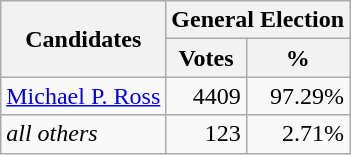<table class=wikitable>
<tr>
<th colspan=1 rowspan=2><strong>Candidates</strong></th>
<th colspan=2><strong>General Election</strong></th>
</tr>
<tr>
<th>Votes</th>
<th>%</th>
</tr>
<tr>
<td><a href='#'>Michael P. Ross</a></td>
<td align="right">4409</td>
<td align="right">97.29%</td>
</tr>
<tr>
<td><em>all others</em></td>
<td align="right">123</td>
<td align="right">2.71%</td>
</tr>
</table>
